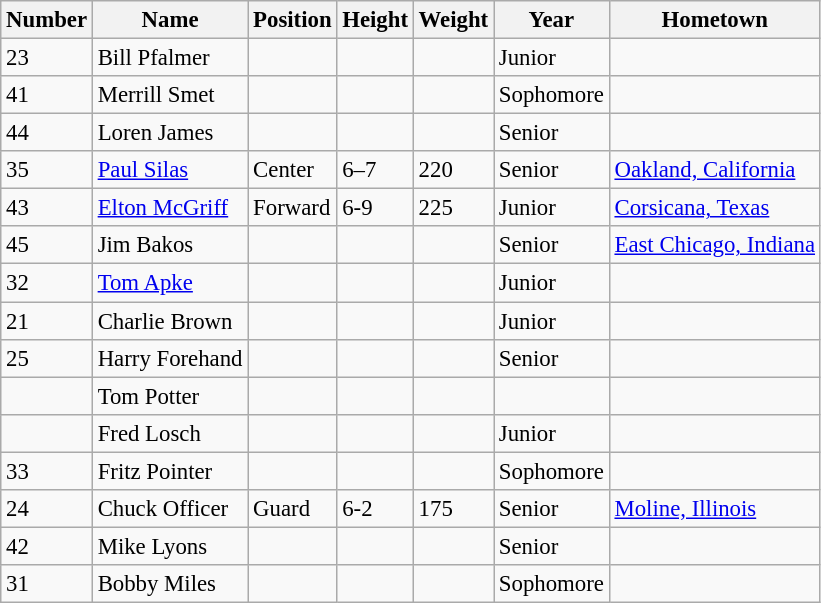<table class="wikitable" style="font-size: 95%;">
<tr>
<th>Number</th>
<th>Name</th>
<th>Position</th>
<th>Height</th>
<th>Weight</th>
<th>Year</th>
<th>Hometown</th>
</tr>
<tr>
<td>23</td>
<td>Bill Pfalmer</td>
<td></td>
<td></td>
<td></td>
<td>Junior</td>
<td></td>
</tr>
<tr>
<td>41</td>
<td>Merrill Smet</td>
<td></td>
<td></td>
<td></td>
<td>Sophomore</td>
<td></td>
</tr>
<tr>
<td>44</td>
<td>Loren James</td>
<td></td>
<td></td>
<td></td>
<td>Senior</td>
<td></td>
</tr>
<tr>
<td>35</td>
<td><a href='#'>Paul Silas</a></td>
<td>Center</td>
<td>6–7</td>
<td>220</td>
<td>Senior</td>
<td><a href='#'>Oakland, California</a></td>
</tr>
<tr>
<td>43</td>
<td><a href='#'>Elton McGriff</a></td>
<td>Forward</td>
<td>6-9</td>
<td>225</td>
<td>Junior</td>
<td><a href='#'>Corsicana, Texas</a></td>
</tr>
<tr>
<td>45</td>
<td>Jim Bakos</td>
<td></td>
<td></td>
<td></td>
<td>Senior</td>
<td><a href='#'>East Chicago, Indiana</a></td>
</tr>
<tr>
<td>32</td>
<td><a href='#'>Tom Apke</a></td>
<td></td>
<td></td>
<td></td>
<td>Junior</td>
<td></td>
</tr>
<tr>
<td>21</td>
<td>Charlie Brown</td>
<td></td>
<td></td>
<td></td>
<td>Junior</td>
<td></td>
</tr>
<tr>
<td>25</td>
<td>Harry Forehand</td>
<td></td>
<td></td>
<td></td>
<td>Senior</td>
<td></td>
</tr>
<tr>
<td></td>
<td>Tom Potter</td>
<td></td>
<td></td>
<td></td>
<td></td>
<td></td>
</tr>
<tr>
<td></td>
<td>Fred Losch</td>
<td></td>
<td></td>
<td></td>
<td>Junior</td>
<td></td>
</tr>
<tr>
<td>33</td>
<td>Fritz Pointer</td>
<td></td>
<td></td>
<td></td>
<td>Sophomore</td>
<td></td>
</tr>
<tr>
<td>24</td>
<td>Chuck Officer</td>
<td>Guard</td>
<td>6-2</td>
<td>175</td>
<td>Senior</td>
<td><a href='#'>Moline, Illinois</a></td>
</tr>
<tr>
<td>42</td>
<td>Mike Lyons</td>
<td></td>
<td></td>
<td></td>
<td>Senior</td>
<td></td>
</tr>
<tr>
<td>31</td>
<td>Bobby Miles</td>
<td></td>
<td></td>
<td></td>
<td>Sophomore</td>
<td></td>
</tr>
</table>
